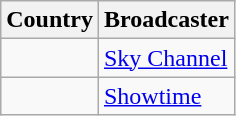<table class="wikitable">
<tr>
<th align=center>Country</th>
<th align=center>Broadcaster</th>
</tr>
<tr>
<td></td>
<td><a href='#'>Sky Channel</a></td>
</tr>
<tr>
<td></td>
<td><a href='#'>Showtime</a></td>
</tr>
</table>
